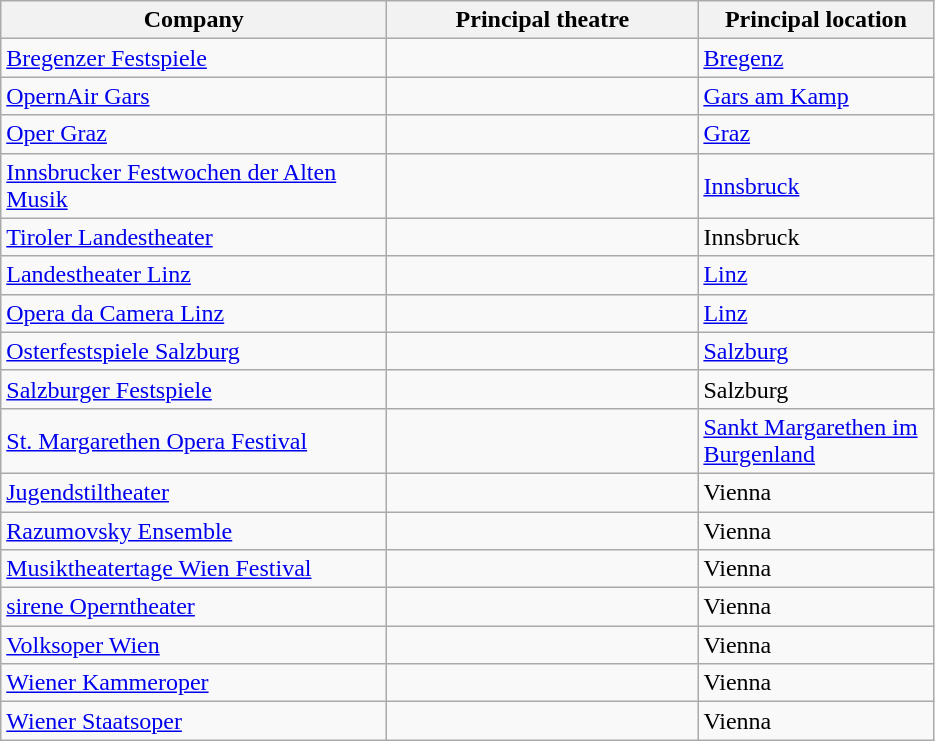<table class="wikitable">
<tr>
<th width=250>Company</th>
<th width=200>Principal theatre</th>
<th width=150>Principal location</th>
</tr>
<tr>
<td><a href='#'>Bregenzer Festspiele</a></td>
<td></td>
<td><a href='#'>Bregenz</a></td>
</tr>
<tr>
<td><a href='#'>OpernAir Gars</a></td>
<td></td>
<td><a href='#'>Gars am Kamp</a></td>
</tr>
<tr>
<td><a href='#'>Oper Graz</a></td>
<td></td>
<td><a href='#'>Graz</a></td>
</tr>
<tr>
<td><a href='#'>Innsbrucker Festwochen der Alten Musik</a></td>
<td></td>
<td><a href='#'>Innsbruck</a></td>
</tr>
<tr>
<td><a href='#'>Tiroler Landestheater</a></td>
<td></td>
<td>Innsbruck</td>
</tr>
<tr>
<td><a href='#'>Landestheater Linz</a></td>
<td></td>
<td><a href='#'>Linz</a></td>
</tr>
<tr>
<td><a href='#'>Opera da Camera Linz</a></td>
<td></td>
<td><a href='#'>Linz</a></td>
</tr>
<tr>
<td><a href='#'>Osterfestspiele Salzburg</a></td>
<td></td>
<td><a href='#'>Salzburg</a></td>
</tr>
<tr>
<td><a href='#'>Salzburger Festspiele</a></td>
<td></td>
<td>Salzburg</td>
</tr>
<tr>
<td><a href='#'>St. Margarethen Opera Festival</a></td>
<td></td>
<td><a href='#'>Sankt Margarethen im Burgenland</a></td>
</tr>
<tr>
<td><a href='#'>Jugendstiltheater</a></td>
<td></td>
<td>Vienna</td>
</tr>
<tr>
<td><a href='#'>Razumovsky Ensemble</a></td>
<td></td>
<td>Vienna</td>
</tr>
<tr>
<td><a href='#'>Musiktheatertage Wien Festival</a></td>
<td></td>
<td>Vienna</td>
</tr>
<tr>
<td><a href='#'>sirene Operntheater</a></td>
<td></td>
<td>Vienna</td>
</tr>
<tr>
<td><a href='#'>Volksoper Wien</a></td>
<td></td>
<td>Vienna</td>
</tr>
<tr>
<td><a href='#'>Wiener Kammeroper</a></td>
<td></td>
<td>Vienna</td>
</tr>
<tr>
<td><a href='#'>Wiener Staatsoper</a></td>
<td></td>
<td>Vienna</td>
</tr>
</table>
